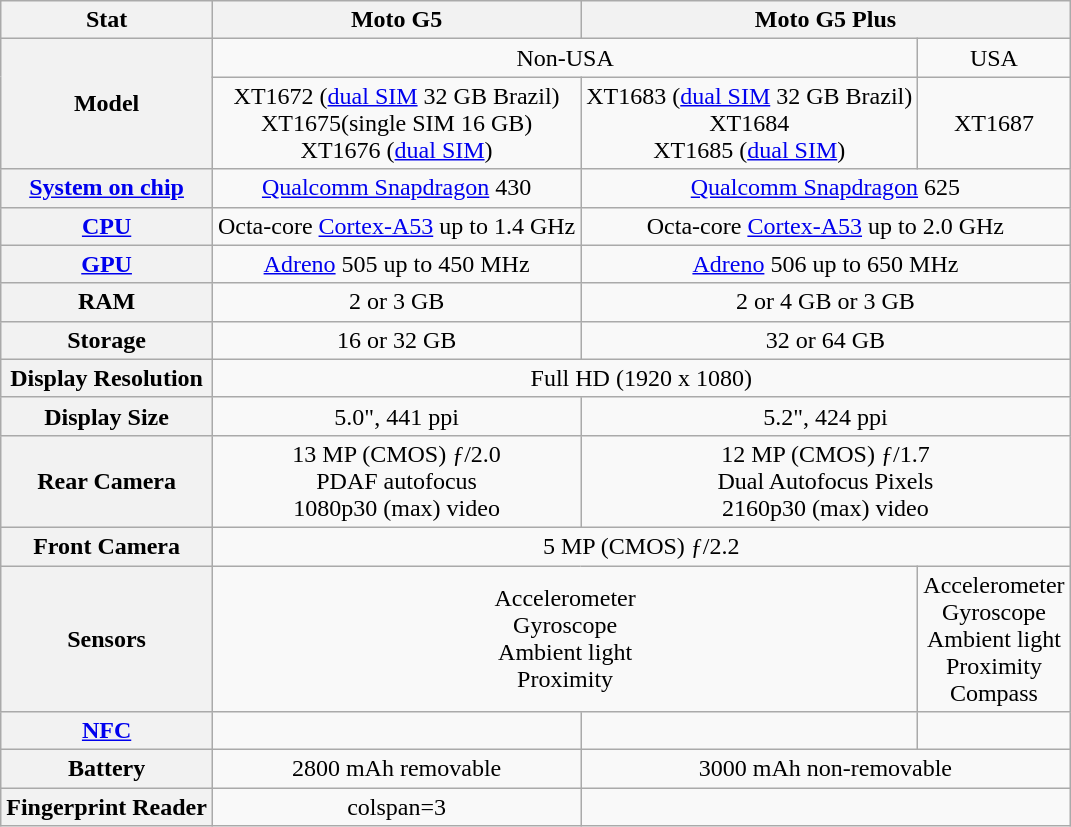<table class="wikitable" style="text-align: center">
<tr>
<th>Stat</th>
<th>Moto G5</th>
<th colspan=2>Moto G5 Plus</th>
</tr>
<tr>
<th rowspan=2>Model</th>
<td colspan=2>Non-USA</td>
<td>USA</td>
</tr>
<tr>
<td>XT1672 (<a href='#'>dual SIM</a> 32 GB Brazil)<br>XT1675(single SIM 16 GB)<br>XT1676 (<a href='#'>dual SIM</a>)</td>
<td>XT1683 (<a href='#'>dual SIM</a> 32 GB Brazil)<br>XT1684<br>XT1685 (<a href='#'>dual SIM</a>)</td>
<td>XT1687</td>
</tr>
<tr>
<th><a href='#'>System on chip</a></th>
<td><a href='#'>Qualcomm Snapdragon</a> 430</td>
<td colspan=2><a href='#'>Qualcomm Snapdragon</a> 625</td>
</tr>
<tr>
<th><a href='#'>CPU</a></th>
<td>Octa-core <a href='#'>Cortex-A53</a> up to 1.4 GHz</td>
<td colspan=2>Octa-core <a href='#'>Cortex-A53</a> up to 2.0 GHz</td>
</tr>
<tr>
<th><a href='#'>GPU</a></th>
<td><a href='#'>Adreno</a> 505 up to 450 MHz</td>
<td colspan=2><a href='#'>Adreno</a> 506 up to 650 MHz</td>
</tr>
<tr>
<th>RAM</th>
<td>2 or 3 GB</td>
<td colspan=2>2 or 4 GB or 3 GB</td>
</tr>
<tr>
<th>Storage</th>
<td>16 or 32 GB</td>
<td colspan=2>32 or 64 GB</td>
</tr>
<tr>
<th>Display Resolution</th>
<td colspan=3>Full HD (1920 x 1080)</td>
</tr>
<tr>
<th>Display Size</th>
<td>5.0", 441 ppi</td>
<td colspan=2>5.2", 424 ppi</td>
</tr>
<tr>
<th>Rear Camera</th>
<td>13 MP (CMOS) ƒ/2.0<br>PDAF autofocus<br>1080p30 (max) video</td>
<td colspan="2">12 MP (CMOS) ƒ/1.7<br>Dual Autofocus Pixels<br>2160p30 (max) video</td>
</tr>
<tr>
<th>Front Camera</th>
<td colspan=3>5 MP (CMOS) ƒ/2.2</td>
</tr>
<tr>
<th>Sensors</th>
<td colspan=2>Accelerometer<br>Gyroscope<br>Ambient light<br>Proximity</td>
<td>Accelerometer<br>Gyroscope<br>Ambient light<br>Proximity<br>Compass</td>
</tr>
<tr>
<th><a href='#'>NFC</a></th>
<td></td>
<td></td>
<td></td>
</tr>
<tr>
<th>Battery</th>
<td>2800 mAh removable</td>
<td colspan=2>3000 mAh non-removable</td>
</tr>
<tr>
<th>Fingerprint Reader</th>
<td>colspan=3 </td>
</tr>
</table>
